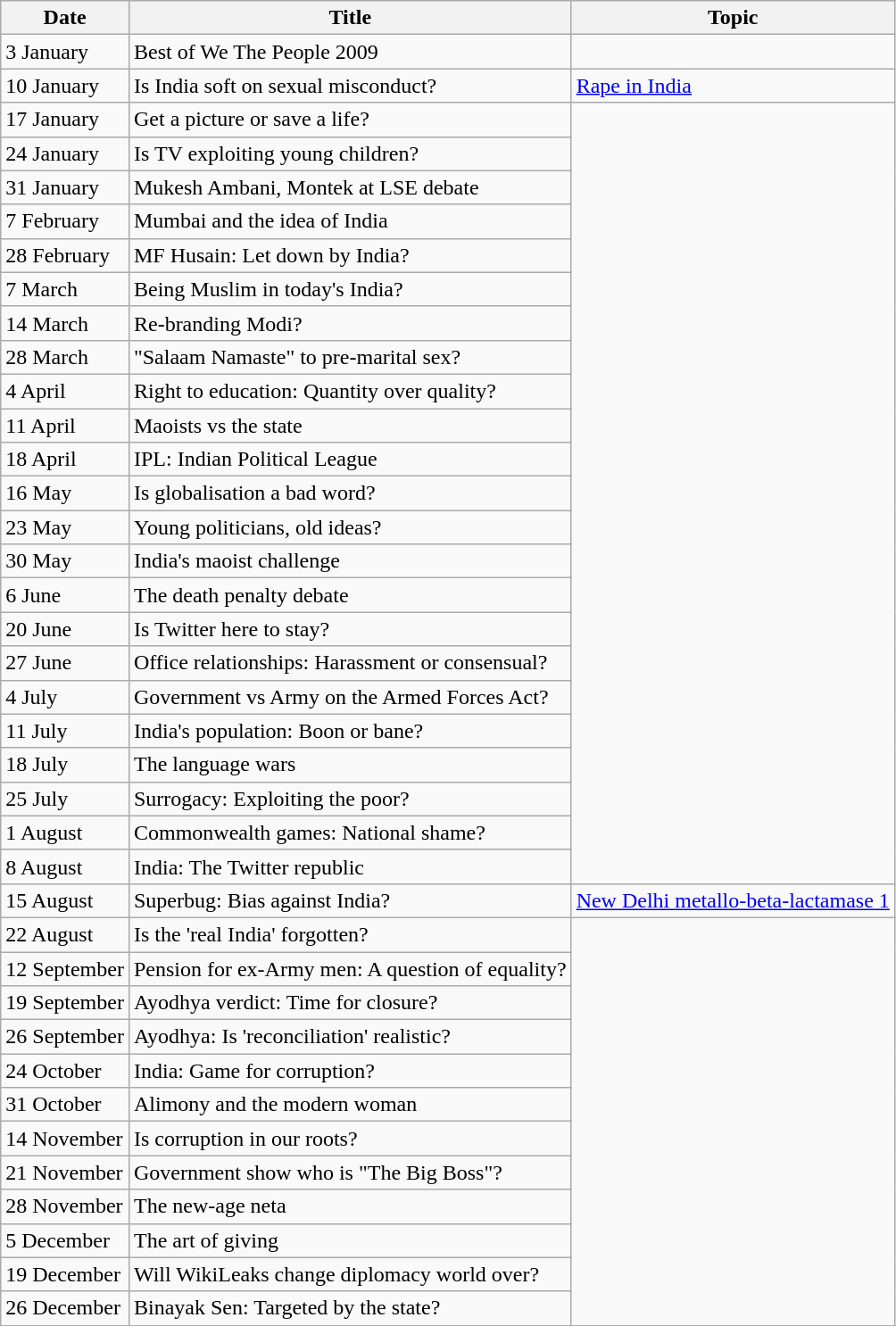<table class="wikitable">
<tr>
<th scope="col">Date</th>
<th scope="col">Title</th>
<th scope="col">Topic</th>
</tr>
<tr>
<td>3 January</td>
<td>Best of We The People 2009</td>
</tr>
<tr>
<td>10 January</td>
<td>Is India soft on sexual misconduct?</td>
<td><a href='#'>Rape in India</a></td>
</tr>
<tr>
<td>17 January</td>
<td>Get a picture or save a life?</td>
</tr>
<tr>
<td>24 January</td>
<td>Is TV exploiting young children?</td>
</tr>
<tr>
<td>31 January</td>
<td>Mukesh Ambani, Montek at LSE debate</td>
</tr>
<tr>
<td>7 February</td>
<td>Mumbai and the idea of India</td>
</tr>
<tr>
<td>28 February</td>
<td>MF Husain: Let down by India?</td>
</tr>
<tr>
<td>7 March</td>
<td>Being Muslim in today's India?</td>
</tr>
<tr>
<td>14 March</td>
<td>Re-branding Modi?</td>
</tr>
<tr>
<td>28 March</td>
<td>"Salaam Namaste" to pre-marital sex?</td>
</tr>
<tr>
<td>4 April</td>
<td>Right to education: Quantity over quality?</td>
</tr>
<tr>
<td>11 April</td>
<td>Maoists vs the state</td>
</tr>
<tr>
<td>18 April</td>
<td>IPL: Indian Political League</td>
</tr>
<tr>
<td>16 May</td>
<td>Is globalisation a bad word?</td>
</tr>
<tr>
<td>23 May</td>
<td>Young politicians, old ideas?</td>
</tr>
<tr>
<td>30 May</td>
<td>India's maoist challenge</td>
</tr>
<tr>
<td>6 June</td>
<td>The death penalty debate</td>
</tr>
<tr>
<td>20 June</td>
<td>Is Twitter here to stay?</td>
</tr>
<tr>
<td>27 June</td>
<td>Office relationships: Harassment or consensual?</td>
</tr>
<tr>
<td>4 July</td>
<td>Government vs Army on the Armed Forces Act?</td>
</tr>
<tr>
<td>11 July</td>
<td>India's population: Boon or bane?</td>
</tr>
<tr>
<td>18 July</td>
<td>The language wars</td>
</tr>
<tr>
<td>25 July</td>
<td>Surrogacy: Exploiting the poor?</td>
</tr>
<tr>
<td>1 August</td>
<td>Commonwealth games: National shame?</td>
</tr>
<tr>
<td>8 August</td>
<td>India: The Twitter republic</td>
</tr>
<tr>
<td>15 August</td>
<td>Superbug: Bias against India?</td>
<td><a href='#'>New Delhi metallo-beta-lactamase 1</a></td>
</tr>
<tr>
<td>22 August</td>
<td>Is the 'real India' forgotten?</td>
</tr>
<tr>
<td>12 September</td>
<td>Pension for ex-Army men: A question of equality?</td>
</tr>
<tr>
<td>19 September</td>
<td>Ayodhya verdict: Time for closure?</td>
</tr>
<tr>
<td>26 September</td>
<td>Ayodhya: Is 'reconciliation' realistic?</td>
</tr>
<tr>
<td>24 October</td>
<td>India: Game for corruption?</td>
</tr>
<tr>
<td>31 October</td>
<td>Alimony and the modern woman</td>
</tr>
<tr>
<td>14 November</td>
<td>Is corruption in our roots?</td>
</tr>
<tr>
<td>21 November</td>
<td>Government show who is "The Big Boss"?</td>
</tr>
<tr>
<td>28 November</td>
<td>The new-age neta</td>
</tr>
<tr>
<td>5 December</td>
<td>The art of giving</td>
</tr>
<tr>
<td>19 December</td>
<td>Will WikiLeaks change diplomacy world over?</td>
</tr>
<tr>
<td>26 December</td>
<td>Binayak Sen: Targeted by the state?</td>
</tr>
</table>
